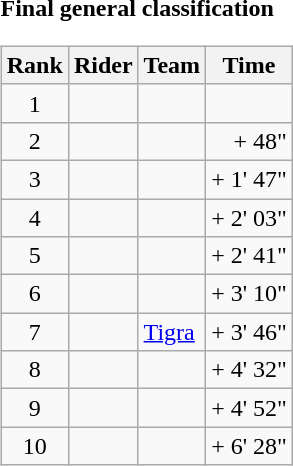<table>
<tr>
<td><strong>Final general classification</strong><br><table class="wikitable">
<tr>
<th scope="col">Rank</th>
<th scope="col">Rider</th>
<th scope="col">Team</th>
<th scope="col">Time</th>
</tr>
<tr>
<td style="text-align:center;">1</td>
<td></td>
<td></td>
<td style="text-align:right;"></td>
</tr>
<tr>
<td style="text-align:center;">2</td>
<td></td>
<td></td>
<td style="text-align:right;">+ 48"</td>
</tr>
<tr>
<td style="text-align:center;">3</td>
<td></td>
<td></td>
<td style="text-align:right;">+ 1' 47"</td>
</tr>
<tr>
<td style="text-align:center;">4</td>
<td></td>
<td></td>
<td style="text-align:right;">+ 2' 03"</td>
</tr>
<tr>
<td style="text-align:center;">5</td>
<td></td>
<td></td>
<td style="text-align:right;">+ 2' 41"</td>
</tr>
<tr>
<td style="text-align:center;">6</td>
<td></td>
<td></td>
<td style="text-align:right;">+ 3' 10"</td>
</tr>
<tr>
<td style="text-align:center;">7</td>
<td></td>
<td><a href='#'>Tigra</a></td>
<td style="text-align:right;">+ 3' 46"</td>
</tr>
<tr>
<td style="text-align:center;">8</td>
<td></td>
<td></td>
<td style="text-align:right;">+ 4' 32"</td>
</tr>
<tr>
<td style="text-align:center;">9</td>
<td></td>
<td></td>
<td style="text-align:right;">+ 4' 52"</td>
</tr>
<tr>
<td style="text-align:center;">10</td>
<td></td>
<td></td>
<td style="text-align:right;">+ 6' 28"</td>
</tr>
</table>
</td>
</tr>
</table>
